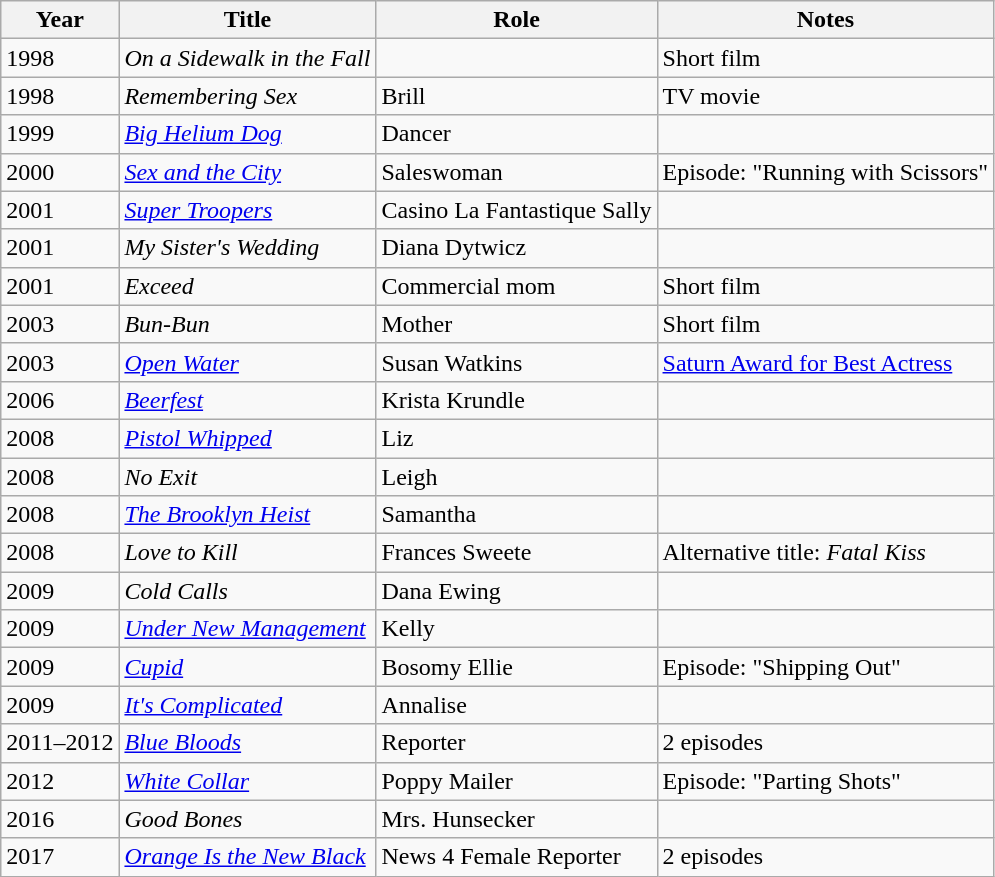<table class = "wikitable sortable">
<tr>
<th>Year</th>
<th>Title</th>
<th>Role</th>
<th>Notes</th>
</tr>
<tr>
<td>1998</td>
<td><em>On a Sidewalk in the Fall</em></td>
<td></td>
<td>Short film</td>
</tr>
<tr>
<td>1998</td>
<td><em>Remembering Sex</em></td>
<td>Brill</td>
<td>TV movie</td>
</tr>
<tr>
<td>1999</td>
<td><em><a href='#'>Big Helium Dog</a></em></td>
<td>Dancer</td>
<td></td>
</tr>
<tr>
<td>2000</td>
<td><em><a href='#'>Sex and the City</a></em></td>
<td>Saleswoman</td>
<td>Episode: "Running with Scissors"</td>
</tr>
<tr>
<td>2001</td>
<td><em><a href='#'>Super Troopers</a></em></td>
<td>Casino La Fantastique Sally</td>
<td></td>
</tr>
<tr>
<td>2001</td>
<td><em>My Sister's Wedding</em></td>
<td>Diana Dytwicz</td>
<td></td>
</tr>
<tr>
<td>2001</td>
<td><em>Exceed</em></td>
<td>Commercial mom</td>
<td>Short film</td>
</tr>
<tr>
<td>2003</td>
<td><em>Bun-Bun</em></td>
<td>Mother</td>
<td>Short film</td>
</tr>
<tr>
<td>2003</td>
<td><em><a href='#'>Open Water</a></em></td>
<td>Susan Watkins</td>
<td><a href='#'>Saturn Award for Best Actress</a></td>
</tr>
<tr>
<td>2006</td>
<td><em><a href='#'>Beerfest</a></em></td>
<td>Krista Krundle</td>
<td></td>
</tr>
<tr>
<td>2008</td>
<td><em><a href='#'>Pistol Whipped</a></em></td>
<td>Liz</td>
<td></td>
</tr>
<tr>
<td>2008</td>
<td><em>No Exit</em></td>
<td>Leigh</td>
<td></td>
</tr>
<tr>
<td>2008</td>
<td><em><a href='#'>The Brooklyn Heist</a></em></td>
<td>Samantha</td>
<td></td>
</tr>
<tr>
<td>2008</td>
<td><em>Love to Kill</em></td>
<td>Frances Sweete</td>
<td>Alternative title: <em>Fatal Kiss</em></td>
</tr>
<tr>
<td>2009</td>
<td><em>Cold Calls</em></td>
<td>Dana Ewing</td>
<td></td>
</tr>
<tr>
<td>2009</td>
<td><em><a href='#'>Under New Management</a></em></td>
<td>Kelly</td>
<td></td>
</tr>
<tr>
<td>2009</td>
<td><em><a href='#'>Cupid</a></em></td>
<td>Bosomy Ellie</td>
<td>Episode: "Shipping Out"</td>
</tr>
<tr>
<td>2009</td>
<td><em><a href='#'>It's Complicated</a></em></td>
<td>Annalise</td>
<td></td>
</tr>
<tr>
<td>2011–2012</td>
<td><em><a href='#'>Blue Bloods</a></em></td>
<td>Reporter</td>
<td>2 episodes</td>
</tr>
<tr>
<td>2012</td>
<td><em><a href='#'>White Collar</a></em></td>
<td>Poppy Mailer</td>
<td>Episode: "Parting Shots"</td>
</tr>
<tr>
<td>2016</td>
<td><em>Good Bones</em></td>
<td>Mrs. Hunsecker</td>
<td></td>
</tr>
<tr>
<td>2017</td>
<td><em><a href='#'>Orange Is the New Black</a></em></td>
<td>News 4 Female Reporter</td>
<td>2 episodes</td>
</tr>
</table>
